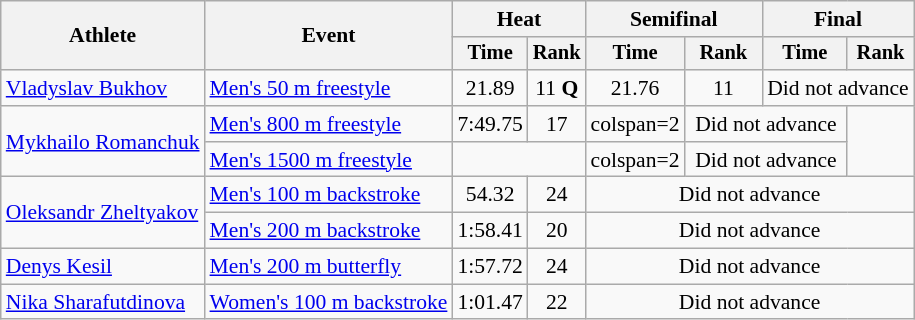<table class=wikitable style="font-size:90%;">
<tr>
<th rowspan=2>Athlete</th>
<th rowspan=2>Event</th>
<th colspan=2>Heat</th>
<th colspan=2>Semifinal</th>
<th colspan=2>Final</th>
</tr>
<tr style="font-size:95%">
<th>Time</th>
<th>Rank</th>
<th>Time</th>
<th>Rank</th>
<th>Time</th>
<th>Rank</th>
</tr>
<tr align=center>
<td align=left><a href='#'>Vladyslav Bukhov</a></td>
<td align=left><a href='#'>Men's 50 m freestyle</a></td>
<td>21.89</td>
<td>11 <strong>Q</strong></td>
<td>21.76</td>
<td>11</td>
<td colspan=2>Did not advance</td>
</tr>
<tr align=center>
<td align=left rowspan=2><a href='#'>Mykhailo Romanchuk</a></td>
<td align=left><a href='#'>Men's 800 m freestyle</a></td>
<td>7:49.75</td>
<td>17</td>
<td>colspan=2 </td>
<td colspan=2>Did not advance</td>
</tr>
<tr align=center>
<td align=left><a href='#'>Men's 1500 m freestyle</a></td>
<td colspan=2></td>
<td>colspan=2 </td>
<td colspan=2>Did not advance</td>
</tr>
<tr align=center>
<td align=left rowspan=2><a href='#'>Oleksandr Zheltyakov</a></td>
<td align=left><a href='#'>Men's 100 m backstroke</a></td>
<td>54.32</td>
<td>24</td>
<td colspan=4>Did not advance</td>
</tr>
<tr align=center>
<td align=left><a href='#'>Men's 200 m backstroke</a></td>
<td>1:58.41</td>
<td>20</td>
<td colspan=4>Did not advance</td>
</tr>
<tr align=center>
<td align=left><a href='#'>Denys Kesil</a></td>
<td align=left><a href='#'>Men's 200 m butterfly</a></td>
<td>1:57.72</td>
<td>24</td>
<td colspan=4>Did not advance</td>
</tr>
<tr align=center>
<td align=left><a href='#'>Nika Sharafutdinova</a></td>
<td align=left><a href='#'>Women's 100 m backstroke</a></td>
<td>1:01.47</td>
<td>22</td>
<td colspan=4>Did not advance</td>
</tr>
</table>
